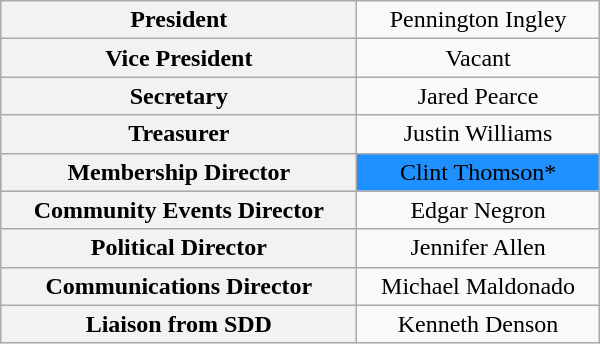<table class="wikitable" style="text-align: center; width: 400px; height: 200px;">
<tr>
<th>President</th>
<td>Pennington Ingley</td>
</tr>
<tr>
<th>Vice President</th>
<td>Vacant</td>
</tr>
<tr>
<th>Secretary</th>
<td>Jared Pearce</td>
</tr>
<tr>
<th>Treasurer</th>
<td>Justin Williams</td>
</tr>
<tr style="background: DodgerBlue; color: black">
<th>Membership Director</th>
<td>Clint Thomson*</td>
</tr>
<tr>
<th>Community Events Director</th>
<td>Edgar Negron</td>
</tr>
<tr>
<th>Political Director</th>
<td>Jennifer Allen</td>
</tr>
<tr>
<th>Communications Director</th>
<td>Michael Maldonado</td>
</tr>
<tr>
<th>Liaison from SDD</th>
<td>Kenneth Denson</td>
</tr>
</table>
